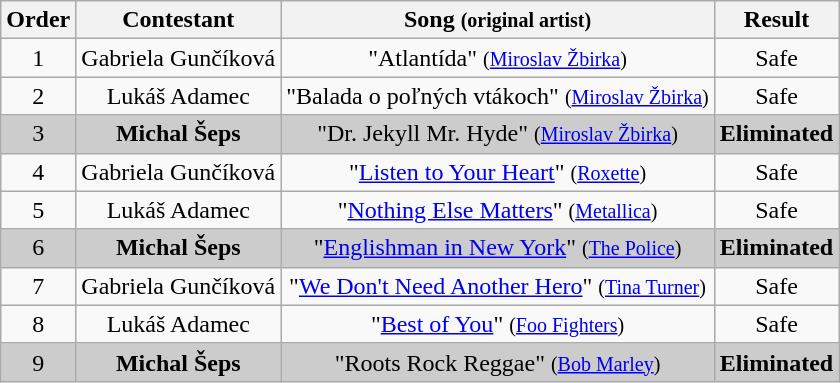<table class="wikitable plainrowheaders" style="text-align:center;">
<tr>
<th scope="col">Order</th>
<th scope="col">Contestant</th>
<th scope="col">Song <small>(original artist)</small></th>
<th scope="col">Result</th>
</tr>
<tr>
<td>1</td>
<td>Gabriela Gunčíková</td>
<td>"Atlantída" <small>(<a href='#'>Miroslav Žbirka</a>)</small></td>
<td>Safe</td>
</tr>
<tr>
<td>2</td>
<td>Lukáš Adamec</td>
<td>"Balada o poľných vtákoch" <small>(<a href='#'>Miroslav Žbirka</a>)</small></td>
<td>Safe</td>
</tr>
<tr style="background:#ccc;">
<td>3</td>
<td><strong>Michal Šeps</strong></td>
<td>"Dr. Jekyll Mr. Hyde" <small>(<a href='#'>Miroslav Žbirka</a>)</small></td>
<td><strong>Eliminated</strong></td>
</tr>
<tr>
<td>4</td>
<td>Gabriela Gunčíková</td>
<td>"<a href='#'>Listen to Your Heart</a>" <small>(<a href='#'>Roxette</a>)</small></td>
<td>Safe</td>
</tr>
<tr>
<td>5</td>
<td>Lukáš Adamec</td>
<td>"<a href='#'>Nothing Else Matters</a>" <small>(<a href='#'>Metallica</a>)</small></td>
<td>Safe</td>
</tr>
<tr style="background:#ccc;">
<td>6</td>
<td><strong>Michal Šeps</strong></td>
<td>"<a href='#'>Englishman in New York</a>" <small>(<a href='#'>The Police</a>)</small></td>
<td><strong>Eliminated</strong></td>
</tr>
<tr>
<td>7</td>
<td>Gabriela Gunčíková</td>
<td>"<a href='#'>We Don't Need Another Hero</a>" <small>(<a href='#'>Tina Turner</a>)</small></td>
<td>Safe</td>
</tr>
<tr>
<td>8</td>
<td>Lukáš Adamec</td>
<td>"<a href='#'>Best of You</a>" <small>(<a href='#'>Foo Fighters</a>)</small></td>
<td>Safe</td>
</tr>
<tr style="background:#ccc;">
<td>9</td>
<td><strong>Michal Šeps</strong></td>
<td>"Roots Rock Reggae" <small>(<a href='#'>Bob Marley</a>)</small></td>
<td><strong>Eliminated</strong></td>
</tr>
</table>
